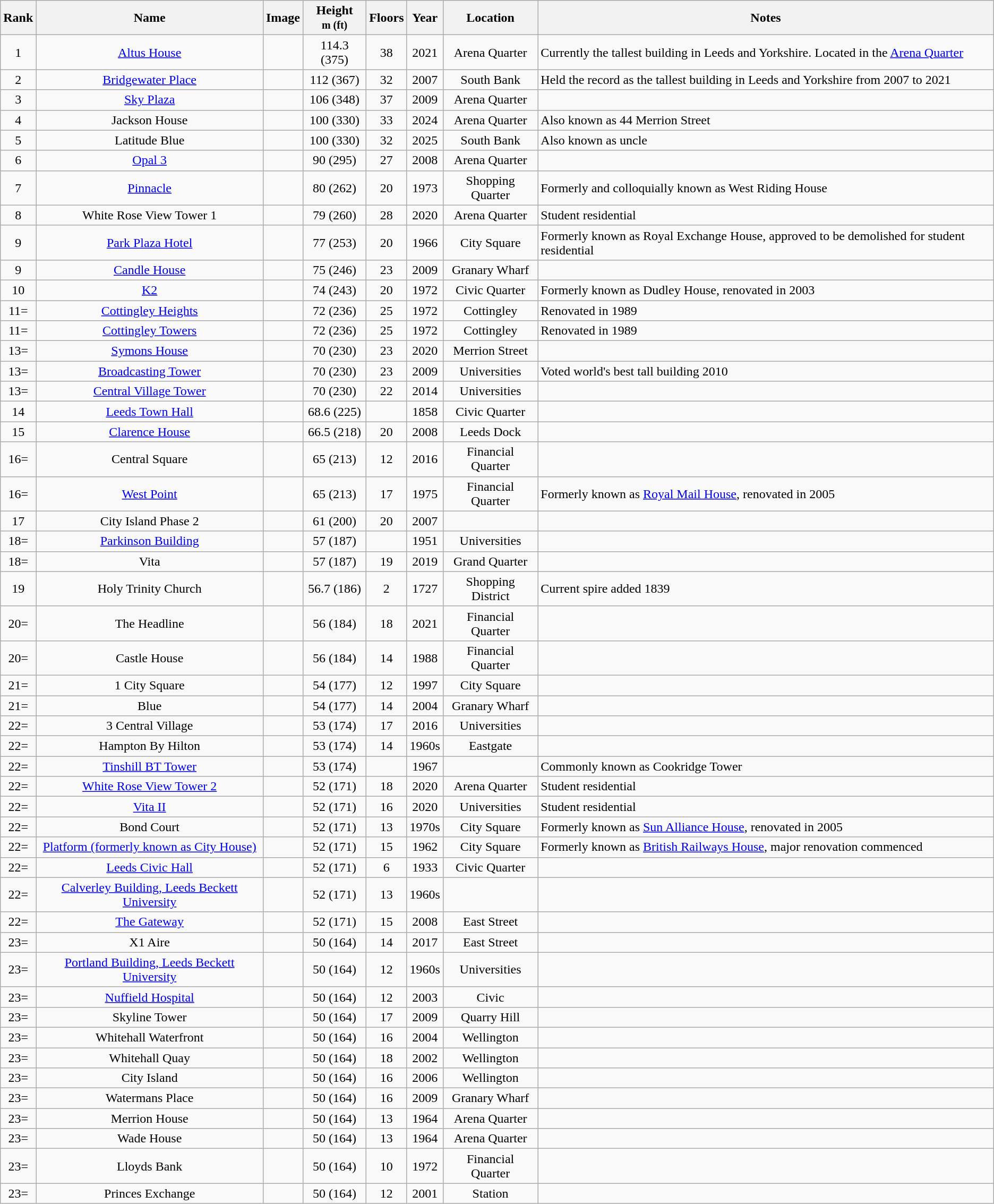<table class="wikitable sortable" style="text-align:Center">
<tr>
<th data-sort-type="number">Rank</th>
<th data-sort-type="text">Name</th>
<th class="unsortable">Image</th>
<th data-sort-type="number">Height<br><small>m (ft)</small></th>
<th data-sort-type="number">Floors</th>
<th data-sort-type="number">Year</th>
<th>Location</th>
<th class="unsortable">Notes</th>
</tr>
<tr>
<td>1</td>
<td><a href='#'>Altus House</a></td>
<td></td>
<td>114.3 (375)</td>
<td>38</td>
<td>2021</td>
<td>Arena Quarter</td>
<td align=left>Currently the tallest building in Leeds and Yorkshire. Located in the <a href='#'>Arena Quarter</a></td>
</tr>
<tr>
<td>2</td>
<td><a href='#'>Bridgewater Place</a></td>
<td></td>
<td>112 (367)</td>
<td>32</td>
<td>2007</td>
<td>South Bank</td>
<td align=left>Held the record as the tallest building in Leeds and Yorkshire from 2007 to 2021</td>
</tr>
<tr>
<td>3</td>
<td><a href='#'>Sky Plaza</a></td>
<td></td>
<td>106 (348)</td>
<td>37</td>
<td>2009</td>
<td>Arena Quarter</td>
<td align=left></td>
</tr>
<tr>
<td>4</td>
<td>Jackson House</td>
<td></td>
<td>100 (330)</td>
<td>33</td>
<td>2024</td>
<td>Arena Quarter</td>
<td align=left>Also known as 44 Merrion Street</td>
</tr>
<tr>
<td>5</td>
<td>Latitude Blue</td>
<td></td>
<td>100 (330)</td>
<td>32</td>
<td>2025</td>
<td>South Bank</td>
<td align=left>Also known as uncle</td>
</tr>
<tr>
<td>6</td>
<td><a href='#'>Opal 3</a></td>
<td></td>
<td>90 (295)</td>
<td>27</td>
<td>2008</td>
<td>Arena Quarter</td>
<td align=left></td>
</tr>
<tr>
<td>7</td>
<td><a href='#'>Pinnacle</a></td>
<td></td>
<td>80 (262)</td>
<td>20</td>
<td>1973</td>
<td>Shopping Quarter</td>
<td align=left>Formerly and colloquially known as West Riding House</td>
</tr>
<tr>
<td>8</td>
<td>White Rose View Tower 1</td>
<td></td>
<td>79 (260)</td>
<td>28</td>
<td>2020</td>
<td>Arena Quarter</td>
<td align=left>Student residential</td>
</tr>
<tr>
<td>9</td>
<td><a href='#'>Park Plaza Hotel</a></td>
<td></td>
<td>77 (253)</td>
<td>20</td>
<td>1966</td>
<td>City Square</td>
<td align=left>Formerly known as Royal Exchange House, approved to be demolished for  student residential</td>
</tr>
<tr>
<td>9</td>
<td><a href='#'>Candle House</a></td>
<td></td>
<td>75 (246)</td>
<td>23</td>
<td>2009</td>
<td>Granary Wharf</td>
<td align=left></td>
</tr>
<tr>
<td>10</td>
<td><a href='#'>K2</a></td>
<td></td>
<td>74 (243)</td>
<td>20</td>
<td>1972</td>
<td>Civic Quarter</td>
<td align=left>Formerly known as Dudley House, renovated in 2003</td>
</tr>
<tr>
<td>11=</td>
<td><a href='#'>Cottingley Heights</a></td>
<td></td>
<td>72 (236)</td>
<td>25</td>
<td>1972</td>
<td>Cottingley</td>
<td align=left>Renovated in 1989</td>
</tr>
<tr>
<td>11=</td>
<td><a href='#'>Cottingley Towers</a></td>
<td></td>
<td>72 (236)</td>
<td>25</td>
<td>1972</td>
<td>Cottingley</td>
<td align=left>Renovated in 1989</td>
</tr>
<tr>
<td>13=</td>
<td><a href='#'>Symons House</a></td>
<td></td>
<td>70 (230)</td>
<td>23</td>
<td>2020</td>
<td>Merrion Street</td>
<td></td>
</tr>
<tr>
<td>13=</td>
<td><a href='#'>Broadcasting Tower</a></td>
<td></td>
<td>70 (230)</td>
<td>23</td>
<td>2009</td>
<td>Universities</td>
<td align=left>Voted world's best tall building 2010</td>
</tr>
<tr>
<td>13=</td>
<td><a href='#'>Central Village Tower</a></td>
<td></td>
<td>70 (230)</td>
<td>22</td>
<td>2014</td>
<td>Universities</td>
<td align=left></td>
</tr>
<tr>
<td>14</td>
<td><a href='#'>Leeds Town Hall</a></td>
<td></td>
<td>68.6 (225)</td>
<td></td>
<td>1858</td>
<td>Civic Quarter</td>
<td align=left></td>
</tr>
<tr>
<td>15</td>
<td><a href='#'>Clarence House</a></td>
<td></td>
<td>66.5 (218)</td>
<td>20</td>
<td>2008</td>
<td>Leeds Dock</td>
<td align=left></td>
</tr>
<tr>
<td>16=</td>
<td>Central Square</td>
<td></td>
<td>65 (213)</td>
<td>12</td>
<td>2016</td>
<td>Financial Quarter</td>
<td align=left></td>
</tr>
<tr>
<td>16=</td>
<td><a href='#'>West Point</a></td>
<td></td>
<td>65 (213)</td>
<td>17</td>
<td>1975</td>
<td>Financial Quarter</td>
<td align=left>Formerly known as <a href='#'>Royal Mail House</a>, renovated in 2005</td>
</tr>
<tr>
<td>17</td>
<td>City Island Phase 2</td>
<td></td>
<td>61 (200)</td>
<td>20</td>
<td>2007</td>
<td></td>
<td align=left></td>
</tr>
<tr>
<td>18=</td>
<td><a href='#'>Parkinson Building</a></td>
<td></td>
<td>57 (187)</td>
<td></td>
<td>1951</td>
<td>Universities</td>
<td align=left></td>
</tr>
<tr>
<td>18=</td>
<td>Vita</td>
<td></td>
<td>57 (187)</td>
<td>19</td>
<td>2019</td>
<td>Grand Quarter</td>
<td align=left></td>
</tr>
<tr>
<td>19</td>
<td>Holy Trinity Church</td>
<td></td>
<td>56.7 (186)</td>
<td>2</td>
<td>1727</td>
<td>Shopping District</td>
<td align=left>Current spire added 1839</td>
</tr>
<tr>
<td>20=</td>
<td>The Headline</td>
<td></td>
<td>56 (184)</td>
<td>18</td>
<td>2021</td>
<td>Financial Quarter</td>
<td align=left></td>
</tr>
<tr>
<td>20=</td>
<td>Castle House</td>
<td></td>
<td>56 (184)</td>
<td>14</td>
<td>1988</td>
<td>Financial Quarter</td>
<td align=left></td>
</tr>
<tr>
<td>21=</td>
<td>1 City Square</td>
<td></td>
<td>54 (177)</td>
<td>12</td>
<td>1997</td>
<td>City Square</td>
<td align=left></td>
</tr>
<tr>
<td>21=</td>
<td>Blue</td>
<td></td>
<td>54 (177)</td>
<td>14</td>
<td>2004</td>
<td>Granary Wharf</td>
<td align=left></td>
</tr>
<tr>
<td>22=</td>
<td>3 Central Village</td>
<td></td>
<td>53 (174)</td>
<td>17</td>
<td>2016</td>
<td>Universities</td>
<td align=left></td>
</tr>
<tr>
<td>22=</td>
<td>Hampton By Hilton</td>
<td></td>
<td>53 (174)</td>
<td>14</td>
<td>1960s</td>
<td>Eastgate</td>
<td align="left"></td>
</tr>
<tr>
<td>22=</td>
<td><a href='#'>Tinshill BT Tower</a></td>
<td></td>
<td>53 (174)</td>
<td></td>
<td>1967</td>
<td></td>
<td align=left>Commonly known as Cookridge Tower</td>
</tr>
<tr>
<td>22=</td>
<td><a href='#'>White Rose View Tower 2</a></td>
<td></td>
<td>52 (171)</td>
<td>18</td>
<td>2020</td>
<td>Arena Quarter</td>
<td align=left>Student residential</td>
</tr>
<tr>
<td>22=</td>
<td><a href='#'>Vita II</a></td>
<td></td>
<td>52 (171)</td>
<td>16</td>
<td>2020</td>
<td>Universities</td>
<td align=left>Student residential</td>
</tr>
<tr>
<td>22=</td>
<td>Bond Court</td>
<td></td>
<td>52 (171)</td>
<td>13</td>
<td>1970s</td>
<td>City Square</td>
<td align=left>Formerly known as <a href='#'>Sun Alliance House</a>, renovated in 2005</td>
</tr>
<tr>
<td>22=</td>
<td><a href='#'>Platform (formerly known as City House)</a></td>
<td></td>
<td>52 (171)</td>
<td>15</td>
<td>1962</td>
<td>City Square</td>
<td align=left>Formerly known as <a href='#'>British Railways House</a>, major renovation commenced</td>
</tr>
<tr>
<td>22=</td>
<td><a href='#'>Leeds Civic Hall</a></td>
<td></td>
<td>52 (171)</td>
<td>6</td>
<td>1933</td>
<td>Civic Quarter</td>
<td align=left></td>
</tr>
<tr>
<td>22=</td>
<td><a href='#'>Calverley Building, Leeds Beckett University</a></td>
<td></td>
<td>52 (171)</td>
<td>13</td>
<td>1960s</td>
<td></td>
<td align=left></td>
</tr>
<tr>
<td>22=</td>
<td><a href='#'>The Gateway</a></td>
<td></td>
<td>52 (171)</td>
<td>15</td>
<td>2008</td>
<td>East Street</td>
<td align=left></td>
</tr>
<tr>
<td>23=</td>
<td>X1 Aire</td>
<td></td>
<td>50 (164)</td>
<td>14</td>
<td>2017</td>
<td>East Street</td>
<td align=left></td>
</tr>
<tr>
<td>23=</td>
<td><a href='#'>Portland Building, Leeds Beckett University</a></td>
<td></td>
<td>50 (164)</td>
<td>12</td>
<td>1960s</td>
<td>Universities</td>
<td align=left></td>
</tr>
<tr>
<td>23=</td>
<td><a href='#'>Nuffield Hospital</a></td>
<td></td>
<td>50 (164)</td>
<td>12</td>
<td>2003</td>
<td>Civic</td>
<td align=left></td>
</tr>
<tr>
<td>23=</td>
<td>Skyline Tower</td>
<td></td>
<td>50 (164)</td>
<td>17</td>
<td>2009</td>
<td>Quarry Hill</td>
<td align=left></td>
</tr>
<tr>
<td>23=</td>
<td>Whitehall Waterfront</td>
<td></td>
<td>50 (164)</td>
<td>16</td>
<td>2004</td>
<td>Wellington</td>
<td align=left></td>
</tr>
<tr>
<td>23=</td>
<td>Whitehall Quay</td>
<td></td>
<td>50 (164)</td>
<td>18</td>
<td>2002</td>
<td>Wellington</td>
<td align=left></td>
</tr>
<tr>
<td>23=</td>
<td>City Island</td>
<td></td>
<td>50 (164)</td>
<td>16</td>
<td>2006</td>
<td>Wellington</td>
<td align=left></td>
</tr>
<tr>
<td>23=</td>
<td>Watermans Place</td>
<td></td>
<td>50 (164)</td>
<td>16</td>
<td>2009</td>
<td>Granary Wharf</td>
<td align=left></td>
</tr>
<tr>
<td>23=</td>
<td>Merrion House</td>
<td></td>
<td>50 (164)</td>
<td>13</td>
<td>1964</td>
<td>Arena Quarter</td>
<td align=left></td>
</tr>
<tr>
<td>23=</td>
<td>Wade House</td>
<td></td>
<td>50 (164)</td>
<td>13</td>
<td>1964</td>
<td>Arena Quarter</td>
<td align=left></td>
</tr>
<tr>
<td>23=</td>
<td>Lloyds Bank</td>
<td></td>
<td>50 (164)</td>
<td>10</td>
<td>1972</td>
<td>Financial Quarter</td>
<td align="left"></td>
</tr>
<tr>
<td>23=</td>
<td>Princes Exchange</td>
<td></td>
<td>50 (164)</td>
<td>12</td>
<td>2001</td>
<td>Station</td>
<td align="left"></td>
</tr>
</table>
